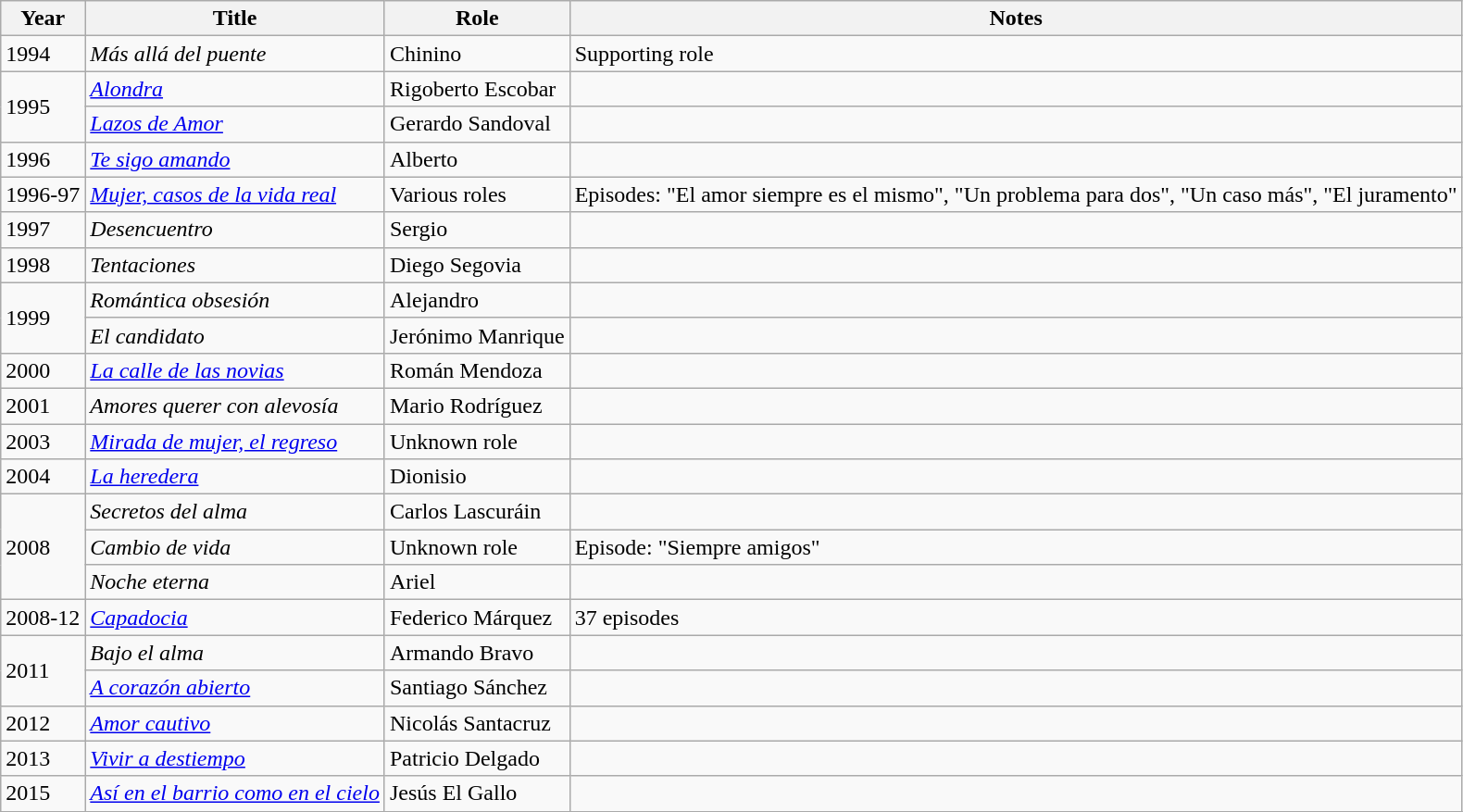<table class="wikitable sortable">
<tr>
<th>Year</th>
<th>Title</th>
<th>Role</th>
<th>Notes</th>
</tr>
<tr>
<td>1994</td>
<td><em>Más allá del puente</em></td>
<td>Chinino</td>
<td>Supporting role</td>
</tr>
<tr>
<td rowspan="2">1995</td>
<td><em><a href='#'>Alondra</a></em></td>
<td>Rigoberto Escobar</td>
<td></td>
</tr>
<tr>
<td><em><a href='#'>Lazos de Amor</a></em></td>
<td>Gerardo Sandoval</td>
<td></td>
</tr>
<tr>
<td>1996</td>
<td><em><a href='#'>Te sigo amando</a></em></td>
<td>Alberto</td>
<td></td>
</tr>
<tr>
<td>1996-97</td>
<td><em><a href='#'>Mujer, casos de la vida real</a></em></td>
<td>Various roles</td>
<td>Episodes: "El amor siempre es el mismo", "Un problema para dos", "Un caso más", "El juramento"</td>
</tr>
<tr>
<td>1997</td>
<td><em>Desencuentro</em></td>
<td>Sergio</td>
<td></td>
</tr>
<tr>
<td>1998</td>
<td><em>Tentaciones</em></td>
<td>Diego Segovia</td>
<td></td>
</tr>
<tr>
<td rowspan="2">1999</td>
<td><em>Romántica obsesión</em></td>
<td>Alejandro</td>
<td></td>
</tr>
<tr>
<td><em>El candidato</em></td>
<td>Jerónimo Manrique</td>
<td></td>
</tr>
<tr>
<td>2000</td>
<td><em><a href='#'>La calle de las novias</a></em></td>
<td>Román Mendoza</td>
<td></td>
</tr>
<tr>
<td>2001</td>
<td><em>Amores querer con alevosía</em></td>
<td>Mario Rodríguez</td>
<td></td>
</tr>
<tr>
<td>2003</td>
<td><em><a href='#'>Mirada de mujer, el regreso</a></em></td>
<td>Unknown role</td>
<td></td>
</tr>
<tr>
<td>2004</td>
<td><em><a href='#'>La heredera</a></em></td>
<td>Dionisio</td>
<td></td>
</tr>
<tr>
<td rowspan="3">2008</td>
<td><em>Secretos del alma</em></td>
<td>Carlos Lascuráin</td>
<td></td>
</tr>
<tr>
<td><em>Cambio de vida</em></td>
<td>Unknown role</td>
<td>Episode: "Siempre amigos"</td>
</tr>
<tr>
<td><em>Noche eterna</em></td>
<td>Ariel</td>
<td></td>
</tr>
<tr>
<td>2008-12</td>
<td><em><a href='#'>Capadocia</a></em></td>
<td>Federico Márquez</td>
<td>37 episodes</td>
</tr>
<tr>
<td rowspan="2">2011</td>
<td><em>Bajo el alma</em></td>
<td>Armando Bravo</td>
<td></td>
</tr>
<tr>
<td><em><a href='#'>A corazón abierto</a></em></td>
<td>Santiago Sánchez</td>
<td></td>
</tr>
<tr>
<td>2012</td>
<td><em><a href='#'>Amor cautivo</a></em></td>
<td>Nicolás Santacruz</td>
<td></td>
</tr>
<tr>
<td>2013</td>
<td><em><a href='#'>Vivir a destiempo</a></em></td>
<td>Patricio Delgado</td>
<td></td>
</tr>
<tr>
<td>2015</td>
<td><em><a href='#'>Así en el barrio como en el cielo</a></em></td>
<td>Jesús El Gallo</td>
<td></td>
</tr>
<tr>
</tr>
</table>
